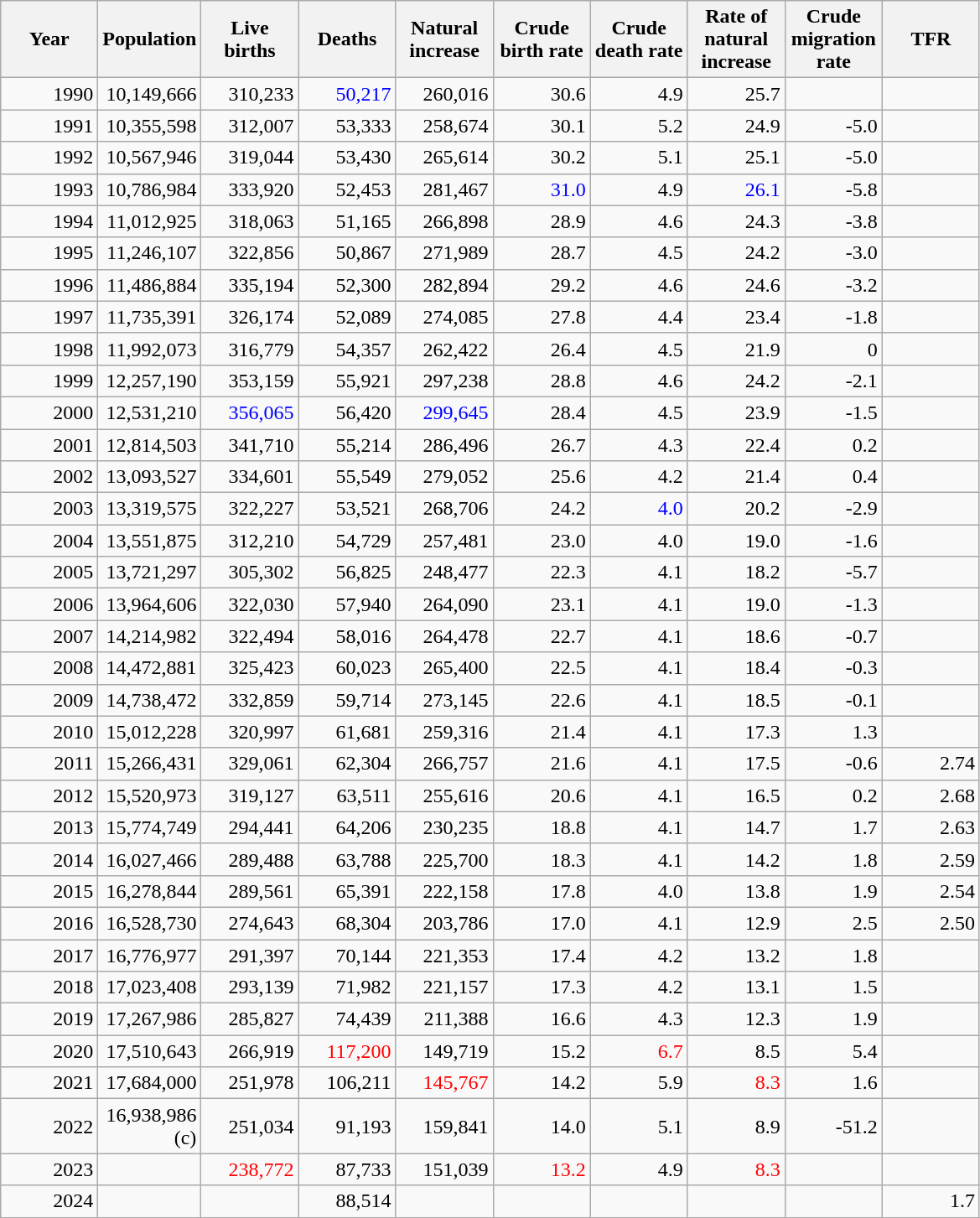<table class="wikitable sortable"  style="text-align: right;">
<tr>
<th style="width:70px;">Year</th>
<th style="width:70px;">Population</th>
<th style="width:70px;">Live births </th>
<th style="width:70px;">Deaths</th>
<th style="width:70px;">Natural increase</th>
<th style="width:70px;">Crude birth rate</th>
<th style="width:70px;">Crude death rate</th>
<th style="width:70px;">Rate of natural increase</th>
<th style="width:70px;">Crude migration rate</th>
<th style="width:70px;">TFR</th>
</tr>
<tr>
<td>1990</td>
<td>10,149,666</td>
<td>310,233</td>
<td style="color:blue;">50,217</td>
<td>260,016</td>
<td>30.6</td>
<td style="text-align:right;">4.9</td>
<td>25.7</td>
<td></td>
<td></td>
</tr>
<tr style="text-align:right;">
<td>1991</td>
<td>10,355,598</td>
<td>312,007</td>
<td>53,333</td>
<td>258,674</td>
<td>30.1</td>
<td style="text-align:right;">5.2</td>
<td>24.9</td>
<td>-5.0</td>
<td></td>
</tr>
<tr style="text-align:right;">
<td>1992</td>
<td>10,567,946</td>
<td>319,044</td>
<td>53,430</td>
<td>265,614</td>
<td>30.2</td>
<td>5.1</td>
<td>25.1</td>
<td>-5.0</td>
<td></td>
</tr>
<tr style="text-align:right;">
<td>1993</td>
<td>10,786,984</td>
<td>333,920</td>
<td>52,453</td>
<td>281,467</td>
<td style="color:blue;">31.0</td>
<td>4.9</td>
<td style="color:blue;">26.1</td>
<td>-5.8</td>
<td></td>
</tr>
<tr style="text-align:right;">
<td>1994</td>
<td>11,012,925</td>
<td>318,063</td>
<td>51,165</td>
<td>266,898</td>
<td>28.9</td>
<td style="text-align:right;">4.6</td>
<td>24.3</td>
<td>-3.8</td>
<td></td>
</tr>
<tr style="text-align:right;">
<td>1995</td>
<td>11,246,107</td>
<td>322,856</td>
<td>50,867</td>
<td>271,989</td>
<td>28.7</td>
<td style="text-align:right;">4.5</td>
<td>24.2</td>
<td>-3.0</td>
<td></td>
</tr>
<tr style="text-align:right;">
<td>1996</td>
<td>11,486,884</td>
<td>335,194</td>
<td>52,300</td>
<td>282,894</td>
<td>29.2</td>
<td style="text-align:right;">4.6</td>
<td>24.6</td>
<td>-3.2</td>
<td></td>
</tr>
<tr style="text-align:right;">
<td>1997</td>
<td>11,735,391</td>
<td>326,174</td>
<td>52,089</td>
<td>274,085</td>
<td>27.8</td>
<td style="text-align:right;">4.4</td>
<td>23.4</td>
<td>-1.8</td>
<td></td>
</tr>
<tr style="text-align:right;">
<td>1998</td>
<td>11,992,073</td>
<td>316,779</td>
<td>54,357</td>
<td>262,422</td>
<td>26.4</td>
<td style="text-align:right;">4.5</td>
<td>21.9</td>
<td>0</td>
<td></td>
</tr>
<tr style="text-align:right;">
<td>1999</td>
<td>12,257,190</td>
<td>353,159</td>
<td>55,921</td>
<td>297,238</td>
<td>28.8</td>
<td style="text-align:right;">4.6</td>
<td>24.2</td>
<td>-2.1</td>
<td></td>
</tr>
<tr style="text-align:right;">
<td>2000</td>
<td>12,531,210</td>
<td style="color:blue;">356,065</td>
<td>56,420</td>
<td style="color:blue;">299,645</td>
<td>28.4</td>
<td style="text-align:right;">4.5</td>
<td>23.9</td>
<td>-1.5</td>
<td></td>
</tr>
<tr style="text-align:right;">
<td>2001</td>
<td>12,814,503</td>
<td>341,710</td>
<td>55,214</td>
<td>286,496</td>
<td>26.7</td>
<td style="text-align:right;">4.3</td>
<td>22.4</td>
<td>0.2</td>
<td></td>
</tr>
<tr style="text-align:right;">
<td>2002</td>
<td>13,093,527</td>
<td>334,601</td>
<td>55,549</td>
<td>279,052</td>
<td>25.6</td>
<td style="text-align:right;">4.2</td>
<td>21.4</td>
<td>0.4</td>
<td></td>
</tr>
<tr style="text-align:right;">
<td>2003</td>
<td>13,319,575</td>
<td>322,227</td>
<td>53,521</td>
<td>268,706</td>
<td>24.2</td>
<td style="color:blue;">4.0</td>
<td>20.2</td>
<td>-2.9</td>
<td></td>
</tr>
<tr style="text-align:right;">
<td>2004</td>
<td>13,551,875</td>
<td>312,210</td>
<td>54,729</td>
<td>257,481</td>
<td>23.0</td>
<td style="text-align:right;">4.0</td>
<td>19.0</td>
<td>-1.6</td>
<td></td>
</tr>
<tr style="text-align:right;">
<td>2005</td>
<td>13,721,297</td>
<td>305,302</td>
<td>56,825</td>
<td>248,477</td>
<td>22.3</td>
<td style="text-align:right;">4.1</td>
<td>18.2</td>
<td>-5.7</td>
<td></td>
</tr>
<tr style="text-align:right;">
<td>2006</td>
<td>13,964,606</td>
<td>322,030</td>
<td>57,940</td>
<td>264,090</td>
<td>23.1</td>
<td style="text-align:right;">4.1</td>
<td>19.0</td>
<td>-1.3</td>
<td></td>
</tr>
<tr style="text-align:right;">
<td>2007</td>
<td>14,214,982</td>
<td>322,494</td>
<td>58,016</td>
<td>264,478</td>
<td>22.7</td>
<td style="text-align:right;">4.1</td>
<td>18.6</td>
<td>-0.7</td>
<td></td>
</tr>
<tr style="text-align:right;">
<td>2008</td>
<td>14,472,881</td>
<td>325,423</td>
<td>60,023</td>
<td>265,400</td>
<td>22.5</td>
<td style="text-align:right;">4.1</td>
<td>18.4</td>
<td>-0.3</td>
<td></td>
</tr>
<tr style="text-align:right;">
<td>2009</td>
<td>14,738,472</td>
<td>332,859</td>
<td>59,714</td>
<td>273,145</td>
<td>22.6</td>
<td style="text-align:right;">4.1</td>
<td>18.5</td>
<td>-0.1</td>
<td></td>
</tr>
<tr style="text-align:right;">
<td>2010</td>
<td>15,012,228</td>
<td>320,997</td>
<td>61,681</td>
<td>259,316</td>
<td>21.4</td>
<td>4.1</td>
<td>17.3</td>
<td>1.3</td>
<td></td>
</tr>
<tr style="text-align:right;">
<td>2011</td>
<td>15,266,431</td>
<td>329,061</td>
<td>62,304</td>
<td>266,757</td>
<td>21.6</td>
<td style="text-align:right;">4.1</td>
<td>17.5</td>
<td>-0.6</td>
<td>2.74</td>
</tr>
<tr style="text-align:right;">
<td>2012</td>
<td>15,520,973</td>
<td>319,127</td>
<td>63,511</td>
<td>255,616</td>
<td>20.6</td>
<td style="text-align:right;">4.1</td>
<td>16.5</td>
<td>0.2</td>
<td>2.68</td>
</tr>
<tr style="text-align:right;">
<td>2013</td>
<td>15,774,749</td>
<td>294,441</td>
<td>64,206</td>
<td>230,235</td>
<td>18.8</td>
<td style="text-align:right;">4.1</td>
<td>14.7</td>
<td>1.7</td>
<td>2.63</td>
</tr>
<tr style="text-align:right;">
<td>2014</td>
<td>16,027,466</td>
<td>289,488</td>
<td>63,788</td>
<td>225,700</td>
<td>18.3</td>
<td style="text-align:right;">4.1</td>
<td>14.2</td>
<td>1.8</td>
<td>2.59</td>
</tr>
<tr style="text-align:right;">
<td>2015</td>
<td>16,278,844</td>
<td>289,561</td>
<td>65,391</td>
<td>222,158</td>
<td>17.8</td>
<td style="text-align:right;">4.0</td>
<td>13.8</td>
<td>1.9</td>
<td>2.54</td>
</tr>
<tr style="text-align:right;">
<td>2016</td>
<td>16,528,730</td>
<td>274,643</td>
<td>68,304</td>
<td>203,786</td>
<td>17.0</td>
<td style="text-align:right;">4.1</td>
<td>12.9</td>
<td>2.5</td>
<td>2.50</td>
</tr>
<tr style="text-align:right;">
<td>2017</td>
<td>16,776,977</td>
<td>291,397</td>
<td>70,144</td>
<td>221,353</td>
<td>17.4</td>
<td style="text-align:right;">4.2</td>
<td>13.2</td>
<td>1.8</td>
<td></td>
</tr>
<tr style="text-align:right;">
<td>2018</td>
<td>17,023,408</td>
<td>293,139</td>
<td>71,982</td>
<td>221,157</td>
<td>17.3</td>
<td style="text-align:right;">4.2</td>
<td>13.1</td>
<td>1.5</td>
<td></td>
</tr>
<tr style="text-align:right;">
<td>2019</td>
<td>17,267,986</td>
<td>285,827</td>
<td>74,439</td>
<td>211,388</td>
<td>16.6</td>
<td style="text-align:right;">4.3</td>
<td>12.3</td>
<td>1.9</td>
<td></td>
</tr>
<tr>
<td>2020</td>
<td>17,510,643</td>
<td>266,919</td>
<td style="color:red;">117,200</td>
<td>149,719</td>
<td>15.2</td>
<td style="color:red;">6.7</td>
<td>8.5</td>
<td>5.4</td>
<td></td>
</tr>
<tr>
<td>2021</td>
<td>17,684,000</td>
<td>251,978</td>
<td>106,211</td>
<td style="color:red;">145,767</td>
<td>14.2</td>
<td>5.9</td>
<td style="color:red;">8.3</td>
<td>1.6</td>
<td></td>
</tr>
<tr>
<td>2022</td>
<td>16,938,986 (c)</td>
<td>251,034</td>
<td>91,193</td>
<td>159,841</td>
<td>14.0</td>
<td>5.1</td>
<td>8.9</td>
<td>-51.2</td>
<td></td>
</tr>
<tr>
<td>2023</td>
<td></td>
<td style="color:red;">238,772</td>
<td>87,733</td>
<td>151,039</td>
<td style="color:red;">13.2</td>
<td>4.9</td>
<td style="color:red;">8.3</td>
<td></td>
<td></td>
</tr>
<tr>
<td>2024</td>
<td></td>
<td style="color:red;"></td>
<td>88,514</td>
<td></td>
<td style="color:red;"></td>
<td></td>
<td style="color:red;"></td>
<td></td>
<td>1.7</td>
</tr>
</table>
